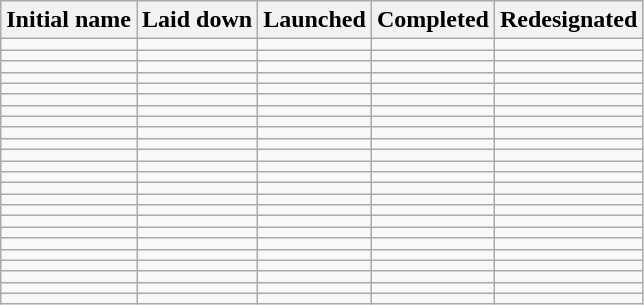<table class="wikitable">
<tr>
<th scope="col">Initial name</th>
<th scope="col">Laid down</th>
<th scope="col">Launched</th>
<th scope="col">Completed</th>
<th scope="col">Redesignated</th>
</tr>
<tr>
<td></td>
<td></td>
<td></td>
<td></td>
<td></td>
</tr>
<tr>
<td></td>
<td></td>
<td></td>
<td></td>
<td></td>
</tr>
<tr>
<td></td>
<td></td>
<td></td>
<td></td>
<td></td>
</tr>
<tr>
<td></td>
<td></td>
<td></td>
<td></td>
<td></td>
</tr>
<tr>
<td></td>
<td></td>
<td></td>
<td></td>
<td></td>
</tr>
<tr>
<td></td>
<td></td>
<td></td>
<td></td>
<td></td>
</tr>
<tr>
<td></td>
<td></td>
<td></td>
<td></td>
<td></td>
</tr>
<tr>
<td></td>
<td></td>
<td></td>
<td></td>
<td></td>
</tr>
<tr>
<td></td>
<td></td>
<td></td>
<td></td>
<td></td>
</tr>
<tr>
<td></td>
<td></td>
<td></td>
<td></td>
<td></td>
</tr>
<tr>
<td></td>
<td></td>
<td></td>
<td></td>
<td></td>
</tr>
<tr>
<td></td>
<td></td>
<td></td>
<td></td>
<td></td>
</tr>
<tr>
<td></td>
<td></td>
<td></td>
<td></td>
<td></td>
</tr>
<tr>
<td></td>
<td></td>
<td></td>
<td></td>
<td></td>
</tr>
<tr>
<td></td>
<td></td>
<td></td>
<td></td>
<td></td>
</tr>
<tr>
<td></td>
<td></td>
<td></td>
<td></td>
<td></td>
</tr>
<tr>
<td></td>
<td></td>
<td></td>
<td></td>
<td></td>
</tr>
<tr>
<td></td>
<td></td>
<td></td>
<td></td>
<td></td>
</tr>
<tr>
<td></td>
<td></td>
<td></td>
<td></td>
<td></td>
</tr>
<tr>
<td></td>
<td></td>
<td></td>
<td></td>
<td></td>
</tr>
<tr>
<td></td>
<td></td>
<td></td>
<td></td>
<td></td>
</tr>
<tr>
<td></td>
<td></td>
<td></td>
<td></td>
<td></td>
</tr>
<tr>
<td></td>
<td></td>
<td></td>
<td></td>
<td></td>
</tr>
<tr>
<td></td>
<td></td>
<td></td>
<td></td>
<td></td>
</tr>
</table>
